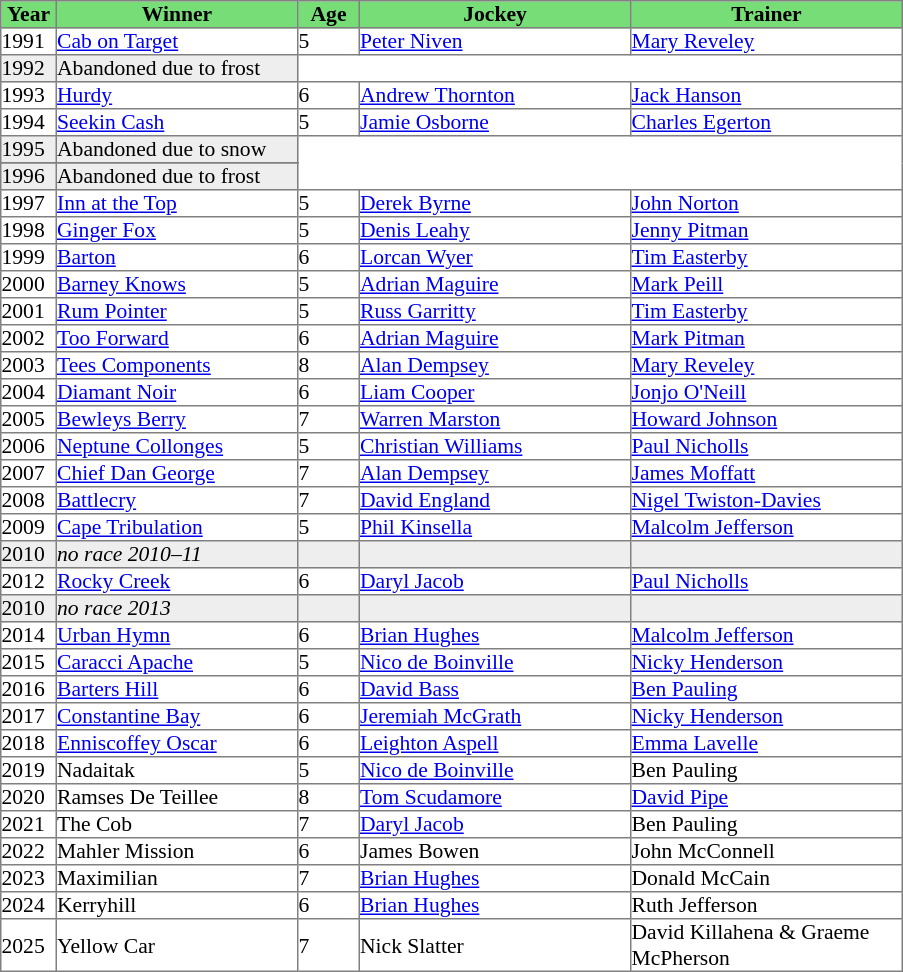<table class = "sortable" | border="1" cellpadding="0" style="border-collapse: collapse; font-size:90%">
<tr bgcolor="#77dd77" align="center">
<th width="36px"><strong>Year</strong><br></th>
<th width="160px"><strong>Winner</strong><br></th>
<th width="40px"><strong>Age</strong><br></th>
<th width="180px"><strong>Jockey</strong><br></th>
<th width="180px"><strong>Trainer</strong><br></th>
</tr>
<tr>
<td>1991</td>
<td><a href='#'>Cab on Target</a></td>
<td>5</td>
<td><a href='#'>Peter Niven</a></td>
<td><a href='#'>Mary Reveley</a></td>
</tr>
<tr bgcolor="#eeeeee">
<td>1992<td>Abandoned due to frost</td></td>
</tr>
<tr>
<td>1993</td>
<td><a href='#'>Hurdy</a></td>
<td>6</td>
<td><a href='#'>Andrew Thornton</a></td>
<td><a href='#'>Jack Hanson</a></td>
</tr>
<tr>
<td>1994</td>
<td><a href='#'>Seekin Cash</a></td>
<td>5</td>
<td><a href='#'>Jamie Osborne</a></td>
<td><a href='#'>Charles Egerton</a></td>
</tr>
<tr bgcolor="#eeeeee">
<td>1995<td>Abandoned due to snow</td></td>
</tr>
<tr>
</tr>
<tr bgcolor="#eeeeee">
<td>1996<td>Abandoned due to frost</td></td>
</tr>
<tr>
<td>1997</td>
<td><a href='#'>Inn at the Top</a></td>
<td>5</td>
<td><a href='#'>Derek Byrne</a></td>
<td><a href='#'>John Norton</a></td>
</tr>
<tr>
<td>1998</td>
<td><a href='#'>Ginger Fox</a></td>
<td>5</td>
<td><a href='#'>Denis Leahy</a></td>
<td><a href='#'>Jenny Pitman</a></td>
</tr>
<tr>
<td>1999</td>
<td><a href='#'>Barton</a></td>
<td>6</td>
<td><a href='#'>Lorcan Wyer</a></td>
<td><a href='#'>Tim Easterby</a></td>
</tr>
<tr>
<td>2000</td>
<td><a href='#'>Barney Knows</a></td>
<td>5</td>
<td><a href='#'>Adrian Maguire</a></td>
<td><a href='#'>Mark Peill</a></td>
</tr>
<tr>
<td>2001</td>
<td><a href='#'>Rum Pointer</a></td>
<td>5</td>
<td><a href='#'>Russ Garritty</a></td>
<td><a href='#'>Tim Easterby</a></td>
</tr>
<tr>
<td>2002</td>
<td><a href='#'>Too Forward</a></td>
<td>6</td>
<td><a href='#'>Adrian Maguire</a></td>
<td><a href='#'>Mark Pitman</a></td>
</tr>
<tr>
<td>2003</td>
<td><a href='#'>Tees Components</a></td>
<td>8</td>
<td><a href='#'>Alan Dempsey</a></td>
<td><a href='#'>Mary Reveley</a></td>
</tr>
<tr>
<td>2004</td>
<td><a href='#'>Diamant Noir</a></td>
<td>6</td>
<td><a href='#'>Liam Cooper</a></td>
<td><a href='#'>Jonjo O'Neill</a></td>
</tr>
<tr>
<td>2005</td>
<td><a href='#'>Bewleys Berry</a></td>
<td>7</td>
<td><a href='#'>Warren Marston</a></td>
<td><a href='#'>Howard Johnson</a></td>
</tr>
<tr>
<td>2006</td>
<td><a href='#'>Neptune Collonges</a> </td>
<td>5</td>
<td><a href='#'>Christian Williams</a></td>
<td><a href='#'>Paul Nicholls</a></td>
</tr>
<tr>
<td>2007</td>
<td><a href='#'>Chief Dan George</a> </td>
<td>7</td>
<td><a href='#'>Alan Dempsey</a></td>
<td><a href='#'>James Moffatt</a></td>
</tr>
<tr>
<td>2008</td>
<td><a href='#'>Battlecry</a></td>
<td>7</td>
<td><a href='#'>David England</a></td>
<td><a href='#'>Nigel Twiston-Davies</a></td>
</tr>
<tr>
<td>2009</td>
<td><a href='#'>Cape Tribulation</a></td>
<td>5</td>
<td><a href='#'>Phil Kinsella</a></td>
<td><a href='#'>Malcolm Jefferson</a></td>
</tr>
<tr bgcolor="#eeeeee">
<td><span>2010</span></td>
<td><em>no race 2010–11</em> </td>
<td></td>
<td></td>
<td></td>
</tr>
<tr>
<td>2012</td>
<td><a href='#'>Rocky Creek</a></td>
<td>6</td>
<td><a href='#'>Daryl Jacob</a></td>
<td><a href='#'>Paul Nicholls</a></td>
</tr>
<tr bgcolor="#eeeeee">
<td><span>2010</span></td>
<td><em>no race 2013</em> </td>
<td></td>
<td></td>
<td></td>
</tr>
<tr>
<td>2014</td>
<td><a href='#'>Urban Hymn</a></td>
<td>6</td>
<td><a href='#'>Brian Hughes</a></td>
<td><a href='#'>Malcolm Jefferson</a></td>
</tr>
<tr>
<td>2015</td>
<td><a href='#'>Caracci Apache</a></td>
<td>5</td>
<td><a href='#'>Nico de Boinville</a></td>
<td><a href='#'>Nicky Henderson</a></td>
</tr>
<tr>
<td>2016</td>
<td><a href='#'>Barters Hill</a></td>
<td>6</td>
<td><a href='#'>David Bass</a></td>
<td><a href='#'>Ben Pauling</a></td>
</tr>
<tr>
<td>2017</td>
<td><a href='#'>Constantine Bay</a></td>
<td>6</td>
<td><a href='#'>Jeremiah McGrath</a></td>
<td><a href='#'>Nicky Henderson</a></td>
</tr>
<tr>
<td>2018</td>
<td><a href='#'>Enniscoffey Oscar</a></td>
<td>6</td>
<td><a href='#'>Leighton Aspell</a></td>
<td><a href='#'>Emma Lavelle</a></td>
</tr>
<tr>
<td>2019</td>
<td>Nadaitak</td>
<td>5</td>
<td><a href='#'>Nico de Boinville</a></td>
<td>Ben Pauling</td>
</tr>
<tr>
<td>2020</td>
<td>Ramses De Teillee</td>
<td>8</td>
<td><a href='#'>Tom Scudamore</a></td>
<td><a href='#'>David Pipe</a></td>
</tr>
<tr>
<td>2021</td>
<td>The Cob</td>
<td>7</td>
<td><a href='#'>Daryl Jacob</a></td>
<td>Ben Pauling</td>
</tr>
<tr>
<td>2022</td>
<td>Mahler Mission</td>
<td>6</td>
<td>James Bowen</td>
<td>John McConnell</td>
</tr>
<tr>
<td>2023</td>
<td>Maximilian</td>
<td>7</td>
<td><a href='#'>Brian Hughes</a></td>
<td>Donald McCain</td>
</tr>
<tr>
<td>2024</td>
<td>Kerryhill</td>
<td>6</td>
<td><a href='#'>Brian Hughes</a></td>
<td>Ruth Jefferson</td>
</tr>
<tr>
<td>2025</td>
<td>Yellow Car</td>
<td>7</td>
<td>Nick Slatter</td>
<td>David Killahena & Graeme McPherson</td>
</tr>
</table>
